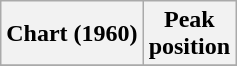<table class="wikitable">
<tr>
<th>Chart (1960)</th>
<th>Peak<br>position</th>
</tr>
<tr>
</tr>
</table>
